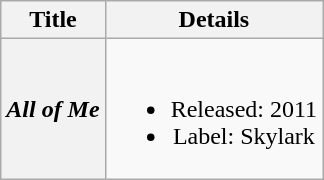<table class="wikitable plainrowheaders" style="text-align:center;">
<tr>
<th>Title</th>
<th>Details</th>
</tr>
<tr>
<th scope="row"><em>All of Me</em></th>
<td><br><ul><li>Released: 2011</li><li>Label: Skylark</li></ul></td>
</tr>
</table>
